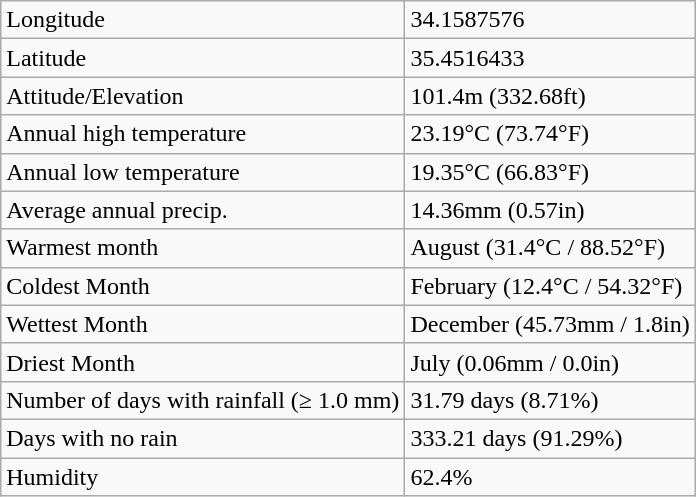<table class="wikitable">
<tr>
<td>Longitude</td>
<td>34.1587576</td>
</tr>
<tr>
<td>Latitude</td>
<td>35.4516433</td>
</tr>
<tr>
<td>Attitude/Elevation</td>
<td>101.4m (332.68ft)</td>
</tr>
<tr>
<td>Annual high temperature</td>
<td>23.19°C (73.74°F)</td>
</tr>
<tr>
<td>Annual low temperature</td>
<td>19.35°C (66.83°F)</td>
</tr>
<tr>
<td>Average annual precip.</td>
<td>14.36mm (0.57in)</td>
</tr>
<tr>
<td>Warmest month</td>
<td>August (31.4°C / 88.52°F)</td>
</tr>
<tr>
<td>Coldest Month</td>
<td>February (12.4°C / 54.32°F)</td>
</tr>
<tr>
<td>Wettest Month</td>
<td>December (45.73mm / 1.8in)</td>
</tr>
<tr>
<td>Driest Month</td>
<td>July (0.06mm / 0.0in)</td>
</tr>
<tr>
<td>Number of days with rainfall (≥ 1.0 mm)</td>
<td>31.79 days (8.71%)</td>
</tr>
<tr>
<td>Days with no rain</td>
<td>333.21 days (91.29%)</td>
</tr>
<tr>
<td>Humidity</td>
<td>62.4%</td>
</tr>
</table>
